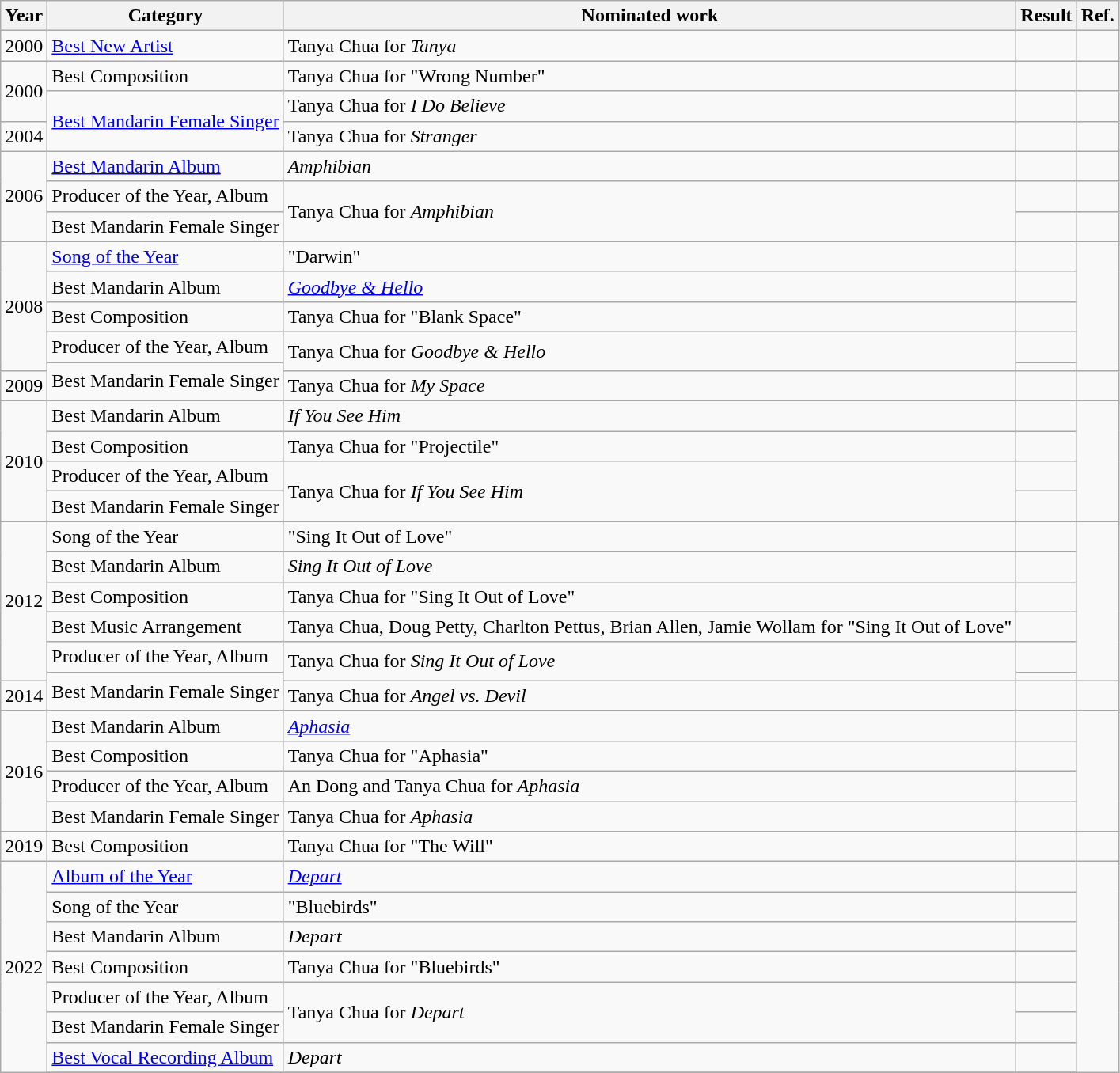<table class="wikitable sortable">
<tr>
<th>Year</th>
<th>Category</th>
<th>Nominated work</th>
<th>Result</th>
<th class="unsortable">Ref.</th>
</tr>
<tr>
<td>2000</td>
<td><a href='#'>Best New Artist</a></td>
<td>Tanya Chua for <em>Tanya</em></td>
<td></td>
<td></td>
</tr>
<tr>
<td rowspan="2">2000</td>
<td>Best Composition</td>
<td>Tanya Chua for "Wrong Number"</td>
<td></td>
<td></td>
</tr>
<tr>
<td rowspan="2"><a href='#'>Best Mandarin Female Singer</a></td>
<td>Tanya Chua for <em>I Do Believe</em></td>
<td></td>
<td></td>
</tr>
<tr>
<td>2004</td>
<td>Tanya Chua for <em>Stranger</em></td>
<td></td>
<td></td>
</tr>
<tr>
<td rowspan="3">2006</td>
<td><a href='#'>Best Mandarin Album</a></td>
<td><em>Amphibian</em></td>
<td></td>
<td></td>
</tr>
<tr>
<td>Producer of the Year, Album</td>
<td rowspan="2">Tanya Chua for <em>Amphibian</em></td>
<td></td>
<td></td>
</tr>
<tr>
<td>Best Mandarin Female Singer</td>
<td></td>
<td></td>
</tr>
<tr>
<td rowspan="5">2008</td>
<td><a href='#'>Song of the Year</a></td>
<td>"Darwin"</td>
<td></td>
<td rowspan="5"></td>
</tr>
<tr>
<td>Best Mandarin Album</td>
<td><em><a href='#'>Goodbye & Hello</a></em></td>
<td></td>
</tr>
<tr>
<td>Best Composition</td>
<td>Tanya Chua for "Blank Space"</td>
<td></td>
</tr>
<tr>
<td>Producer of the Year, Album</td>
<td rowspan="2">Tanya Chua for <em>Goodbye & Hello</em></td>
<td></td>
</tr>
<tr>
<td rowspan="2">Best Mandarin Female Singer</td>
<td></td>
</tr>
<tr>
<td>2009</td>
<td>Tanya Chua for <em>My Space</em></td>
<td></td>
<td></td>
</tr>
<tr>
<td rowspan="4">2010</td>
<td>Best Mandarin Album</td>
<td><em>If You See Him</em></td>
<td></td>
<td rowspan="4"></td>
</tr>
<tr>
<td>Best Composition</td>
<td>Tanya Chua for "Projectile"</td>
<td></td>
</tr>
<tr>
<td>Producer of the Year, Album</td>
<td rowspan="2">Tanya Chua for <em>If You See Him</em></td>
<td></td>
</tr>
<tr>
<td>Best Mandarin Female Singer</td>
<td></td>
</tr>
<tr>
<td rowspan="6">2012</td>
<td>Song of the Year</td>
<td>"Sing It Out of Love"</td>
<td></td>
<td rowspan="6"></td>
</tr>
<tr>
<td>Best Mandarin Album</td>
<td><em>Sing It Out of Love</em></td>
<td></td>
</tr>
<tr>
<td>Best Composition</td>
<td>Tanya Chua for "Sing It Out of Love"</td>
<td></td>
</tr>
<tr>
<td>Best Music Arrangement</td>
<td>Tanya Chua, Doug Petty, Charlton Pettus, Brian Allen, Jamie Wollam for "Sing It Out of Love"</td>
<td></td>
</tr>
<tr>
<td>Producer of the Year, Album</td>
<td rowspan="2">Tanya Chua for <em>Sing It Out of Love</em></td>
<td></td>
</tr>
<tr>
<td rowspan="2">Best Mandarin Female Singer</td>
<td></td>
</tr>
<tr>
<td>2014</td>
<td>Tanya Chua for <em>Angel vs. Devil</em></td>
<td></td>
<td></td>
</tr>
<tr>
<td rowspan="4">2016</td>
<td>Best Mandarin Album</td>
<td><em><a href='#'>Aphasia</a></em></td>
<td></td>
<td rowspan="4"></td>
</tr>
<tr>
<td>Best Composition</td>
<td>Tanya Chua for "Aphasia"</td>
<td></td>
</tr>
<tr>
<td>Producer of the Year, Album</td>
<td>An Dong and Tanya Chua for <em>Aphasia</em></td>
<td></td>
</tr>
<tr>
<td>Best Mandarin Female Singer</td>
<td>Tanya Chua for <em>Aphasia</em></td>
<td></td>
</tr>
<tr>
<td>2019</td>
<td>Best Composition</td>
<td>Tanya Chua for "The Will"</td>
<td></td>
<td></td>
</tr>
<tr>
<td rowspan="8">2022</td>
<td><a href='#'>Album of the Year</a></td>
<td><em><a href='#'>Depart</a></em></td>
<td></td>
<td rowspan="8"></td>
</tr>
<tr>
<td>Song of the Year</td>
<td>"Bluebirds"</td>
<td></td>
</tr>
<tr>
<td>Best Mandarin Album</td>
<td><em>Depart</em></td>
<td></td>
</tr>
<tr>
<td>Best Composition</td>
<td>Tanya Chua for "Bluebirds"</td>
<td></td>
</tr>
<tr>
<td>Producer of the Year, Album</td>
<td rowspan="2">Tanya Chua for <em>Depart</em></td>
<td></td>
</tr>
<tr>
<td>Best Mandarin Female Singer</td>
<td></td>
</tr>
<tr>
<td><a href='#'>Best Vocal Recording Album</a></td>
<td><em>Depart</em></td>
<td></td>
</tr>
<tr>
</tr>
</table>
